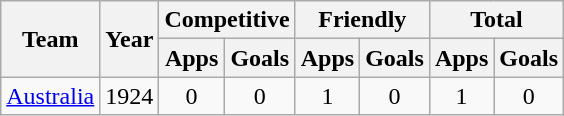<table class="wikitable" style="text-align:center">
<tr>
<th rowspan=2>Team</th>
<th rowspan=2>Year</th>
<th colspan=2>Competitive</th>
<th colspan=2>Friendly</th>
<th colspan=2>Total</th>
</tr>
<tr>
<th>Apps</th>
<th>Goals</th>
<th>Apps</th>
<th>Goals</th>
<th>Apps</th>
<th>Goals</th>
</tr>
<tr>
<td><a href='#'>Australia</a></td>
<td>1924</td>
<td>0</td>
<td>0</td>
<td>1</td>
<td>0</td>
<td>1</td>
<td>0</td>
</tr>
</table>
